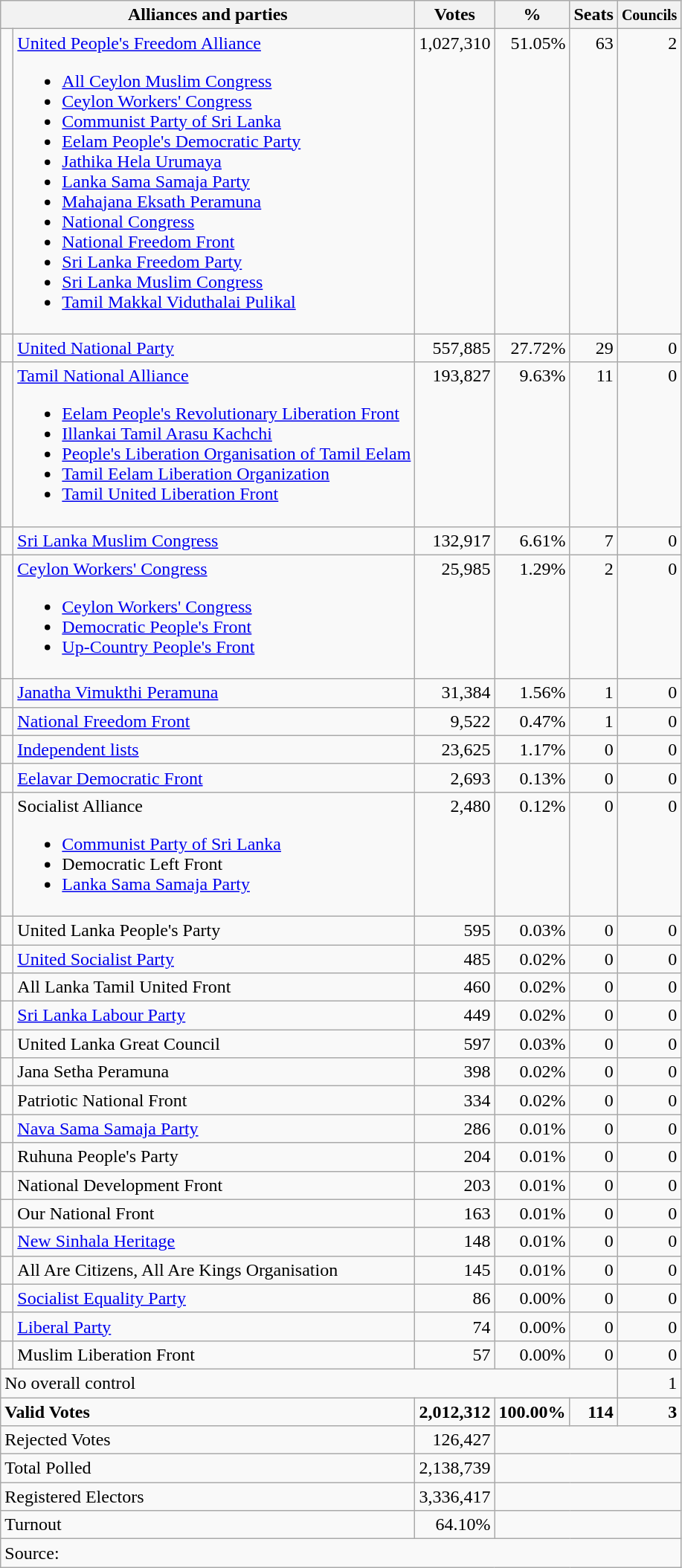<table class="wikitable" border="1" style="text-align:right;">
<tr>
<th colspan=2>Alliances and parties</th>
<th width="60">Votes</th>
<th width="50">%</th>
<th>Seats</th>
<th><small>Councils</small></th>
</tr>
<tr valign=top>
<td bgcolor=> </td>
<td align=left><a href='#'>United People's Freedom Alliance</a><br><ul><li><a href='#'>All Ceylon Muslim Congress</a></li><li><a href='#'>Ceylon Workers' Congress</a></li><li><a href='#'>Communist Party of Sri Lanka</a></li><li><a href='#'>Eelam People's Democratic Party</a></li><li><a href='#'>Jathika Hela Urumaya</a></li><li><a href='#'>Lanka Sama Samaja Party</a></li><li><a href='#'>Mahajana Eksath Peramuna</a></li><li><a href='#'>National Congress</a></li><li><a href='#'>National Freedom Front</a></li><li><a href='#'>Sri Lanka Freedom Party</a></li><li><a href='#'>Sri Lanka Muslim Congress</a></li><li><a href='#'>Tamil Makkal Viduthalai Pulikal</a></li></ul></td>
<td>1,027,310</td>
<td>51.05%</td>
<td>63</td>
<td>2</td>
</tr>
<tr>
<td bgcolor=> </td>
<td align=left><a href='#'>United National Party</a></td>
<td>557,885</td>
<td>27.72%</td>
<td>29</td>
<td>0</td>
</tr>
<tr valign=top>
<td bgcolor=> </td>
<td align=left><a href='#'>Tamil National Alliance</a><br><ul><li><a href='#'>Eelam People's Revolutionary Liberation Front</a></li><li><a href='#'>Illankai Tamil Arasu Kachchi</a></li><li><a href='#'>People's Liberation Organisation of Tamil Eelam</a></li><li><a href='#'>Tamil Eelam Liberation Organization</a></li><li><a href='#'>Tamil United Liberation Front</a></li></ul></td>
<td>193,827</td>
<td>9.63%</td>
<td>11</td>
<td>0</td>
</tr>
<tr>
<td bgcolor=> </td>
<td align=left><a href='#'>Sri Lanka Muslim Congress</a></td>
<td>132,917</td>
<td>6.61%</td>
<td>7</td>
<td>0</td>
</tr>
<tr valign=top>
<td bgcolor=> </td>
<td align=left><a href='#'>Ceylon Workers' Congress</a><br><ul><li><a href='#'>Ceylon Workers' Congress</a></li><li><a href='#'>Democratic People's Front</a></li><li><a href='#'>Up-Country People's Front</a></li></ul></td>
<td>25,985</td>
<td>1.29%</td>
<td>2</td>
<td>0</td>
</tr>
<tr>
<td bgcolor=> </td>
<td align=left><a href='#'>Janatha Vimukthi Peramuna</a></td>
<td>31,384</td>
<td>1.56%</td>
<td>1</td>
<td>0</td>
</tr>
<tr>
<td bgcolor=> </td>
<td align=left><a href='#'>National Freedom Front</a></td>
<td>9,522</td>
<td>0.47%</td>
<td>1</td>
<td>0</td>
</tr>
<tr>
<td></td>
<td align=left><a href='#'>Independent lists</a></td>
<td>23,625</td>
<td>1.17%</td>
<td>0</td>
<td>0</td>
</tr>
<tr>
<td bgcolor=> </td>
<td align=left><a href='#'>Eelavar Democratic Front</a></td>
<td>2,693</td>
<td>0.13%</td>
<td>0</td>
<td>0</td>
</tr>
<tr valign=top>
<td></td>
<td align=left>Socialist Alliance<br><ul><li><a href='#'>Communist Party of Sri Lanka</a></li><li>Democratic Left Front</li><li><a href='#'>Lanka Sama Samaja Party</a></li></ul></td>
<td>2,480</td>
<td>0.12%</td>
<td>0</td>
<td>0</td>
</tr>
<tr>
<td></td>
<td align=left>United Lanka People's Party</td>
<td>595</td>
<td>0.03%</td>
<td>0</td>
<td>0</td>
</tr>
<tr>
<td></td>
<td align=left><a href='#'>United Socialist Party</a></td>
<td>485</td>
<td>0.02%</td>
<td>0</td>
<td>0</td>
</tr>
<tr>
<td></td>
<td align=left>All Lanka Tamil United Front</td>
<td>460</td>
<td>0.02%</td>
<td>0</td>
<td>0</td>
</tr>
<tr>
<td></td>
<td align=left><a href='#'>Sri Lanka Labour Party</a></td>
<td>449</td>
<td>0.02%</td>
<td>0</td>
<td>0</td>
</tr>
<tr>
<td></td>
<td align=left>United Lanka Great Council</td>
<td>597</td>
<td>0.03%</td>
<td>0</td>
<td>0</td>
</tr>
<tr>
<td></td>
<td align=left>Jana Setha Peramuna</td>
<td>398</td>
<td>0.02%</td>
<td>0</td>
<td>0</td>
</tr>
<tr>
<td></td>
<td align=left>Patriotic National Front</td>
<td>334</td>
<td>0.02%</td>
<td>0</td>
<td>0</td>
</tr>
<tr>
<td bgcolor=> </td>
<td align=left><a href='#'>Nava Sama Samaja Party</a></td>
<td>286</td>
<td>0.01%</td>
<td>0</td>
<td>0</td>
</tr>
<tr>
<td></td>
<td align=left>Ruhuna People's Party</td>
<td>204</td>
<td>0.01%</td>
<td>0</td>
<td>0</td>
</tr>
<tr>
<td></td>
<td align=left>National Development Front</td>
<td>203</td>
<td>0.01%</td>
<td>0</td>
<td>0</td>
</tr>
<tr>
<td></td>
<td align=left>Our National Front</td>
<td>163</td>
<td>0.01%</td>
<td>0</td>
<td>0</td>
</tr>
<tr>
<td></td>
<td align=left><a href='#'>New Sinhala Heritage</a></td>
<td>148</td>
<td>0.01%</td>
<td>0</td>
<td>0</td>
</tr>
<tr>
<td></td>
<td align=left>All Are Citizens, All Are Kings Organisation</td>
<td>145</td>
<td>0.01%</td>
<td>0</td>
<td>0</td>
</tr>
<tr>
<td></td>
<td align=left><a href='#'>Socialist Equality Party</a></td>
<td>86</td>
<td>0.00%</td>
<td>0</td>
<td>0</td>
</tr>
<tr>
<td></td>
<td align=left><a href='#'>Liberal Party</a></td>
<td>74</td>
<td>0.00%</td>
<td>0</td>
<td>0</td>
</tr>
<tr>
<td></td>
<td align=left>Muslim Liberation Front</td>
<td>57</td>
<td>0.00%</td>
<td>0</td>
<td>0</td>
</tr>
<tr>
<td colspan=5 align=left>No overall control</td>
<td>1</td>
</tr>
<tr>
<td colspan=2 align=left><strong>Valid Votes</strong></td>
<td><strong>2,012,312</strong></td>
<td><strong>100.00%</strong></td>
<td><strong>114</strong></td>
<td><strong>3</strong></td>
</tr>
<tr>
<td colspan=2 align=left>Rejected Votes</td>
<td>126,427</td>
<td colspan=3></td>
</tr>
<tr>
<td colspan=2 align=left>Total Polled</td>
<td>2,138,739</td>
<td colspan=3></td>
</tr>
<tr>
<td colspan=2 align=left>Registered Electors</td>
<td>3,336,417</td>
<td colspan=3></td>
</tr>
<tr>
<td colspan=2 align=left>Turnout</td>
<td>64.10%</td>
<td colspan=3></td>
</tr>
<tr>
<td align=left colspan=7>Source:</td>
</tr>
</table>
